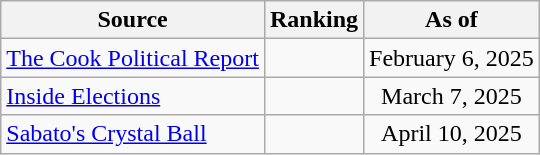<table class="wikitable" style="text-align:center">
<tr>
<th>Source</th>
<th>Ranking</th>
<th>As of</th>
</tr>
<tr>
<td align=left><a href='#'>The Cook Political Report</a></td>
<td></td>
<td>February 6, 2025</td>
</tr>
<tr>
<td align=left><a href='#'>Inside Elections</a></td>
<td></td>
<td>March 7, 2025</td>
</tr>
<tr>
<td align=left><a href='#'>Sabato's Crystal Ball</a></td>
<td></td>
<td>April 10, 2025</td>
</tr>
</table>
